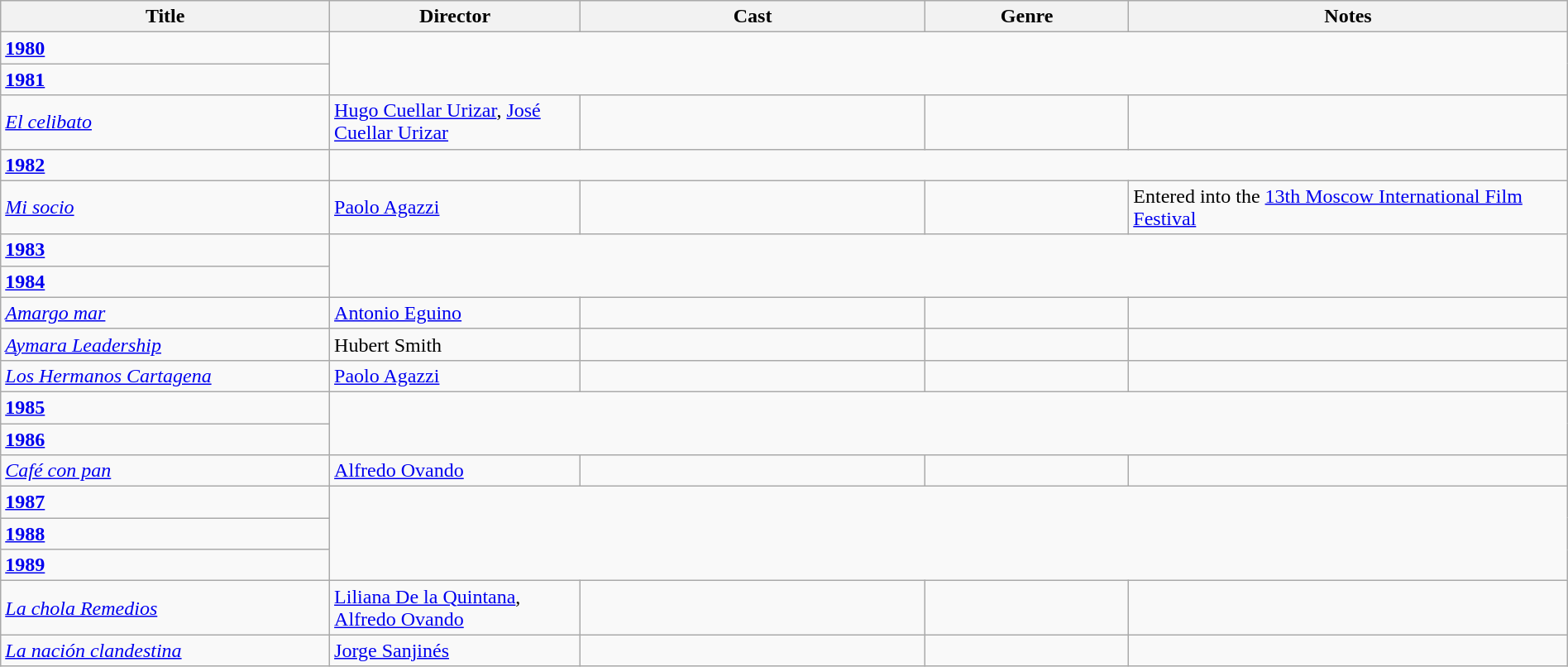<table class="wikitable" style="width:100%;">
<tr>
<th style="width:21%;">Title</th>
<th style="width:16%;">Director</th>
<th style="width:22%;">Cast</th>
<th style="width:13%;">Genre</th>
<th style="width:28%;">Notes</th>
</tr>
<tr>
<td><strong><a href='#'>1980</a></strong></td>
</tr>
<tr>
<td><strong><a href='#'>1981</a></strong></td>
</tr>
<tr>
<td><em><a href='#'>El celibato</a></em></td>
<td><a href='#'>Hugo Cuellar Urizar</a>, <a href='#'>José Cuellar Urizar</a></td>
<td></td>
<td></td>
<td></td>
</tr>
<tr>
<td><strong><a href='#'>1982</a></strong></td>
</tr>
<tr>
<td><em><a href='#'>Mi socio</a></em></td>
<td><a href='#'>Paolo Agazzi</a></td>
<td></td>
<td></td>
<td>Entered into the <a href='#'>13th Moscow International Film Festival</a></td>
</tr>
<tr>
<td><strong><a href='#'>1983</a></strong></td>
</tr>
<tr>
<td><strong><a href='#'>1984</a></strong></td>
</tr>
<tr>
<td><em><a href='#'>Amargo mar</a></em></td>
<td><a href='#'>Antonio Eguino</a></td>
<td></td>
<td></td>
<td></td>
</tr>
<tr>
<td><em><a href='#'>Aymara Leadership</a></em></td>
<td>Hubert Smith</td>
<td></td>
<td></td>
<td></td>
</tr>
<tr>
<td><em><a href='#'>Los Hermanos Cartagena</a></em></td>
<td><a href='#'>Paolo Agazzi</a></td>
<td></td>
<td></td>
<td></td>
</tr>
<tr>
<td><strong><a href='#'>1985</a></strong></td>
</tr>
<tr>
<td><strong><a href='#'>1986</a></strong></td>
</tr>
<tr>
<td><em><a href='#'>Café con pan</a> </em></td>
<td><a href='#'>Alfredo Ovando</a></td>
<td></td>
<td></td>
<td></td>
</tr>
<tr>
<td><strong><a href='#'>1987</a></strong></td>
</tr>
<tr>
<td><strong><a href='#'>1988</a></strong></td>
</tr>
<tr>
<td><strong><a href='#'>1989</a></strong></td>
</tr>
<tr>
<td><em><a href='#'>La chola Remedios</a></em></td>
<td><a href='#'>Liliana De la Quintana</a>, <a href='#'>Alfredo Ovando</a></td>
<td></td>
<td></td>
<td></td>
</tr>
<tr>
<td><em><a href='#'>La nación clandestina</a></em></td>
<td><a href='#'>Jorge Sanjinés</a></td>
<td></td>
<td></td>
<td></td>
</tr>
</table>
